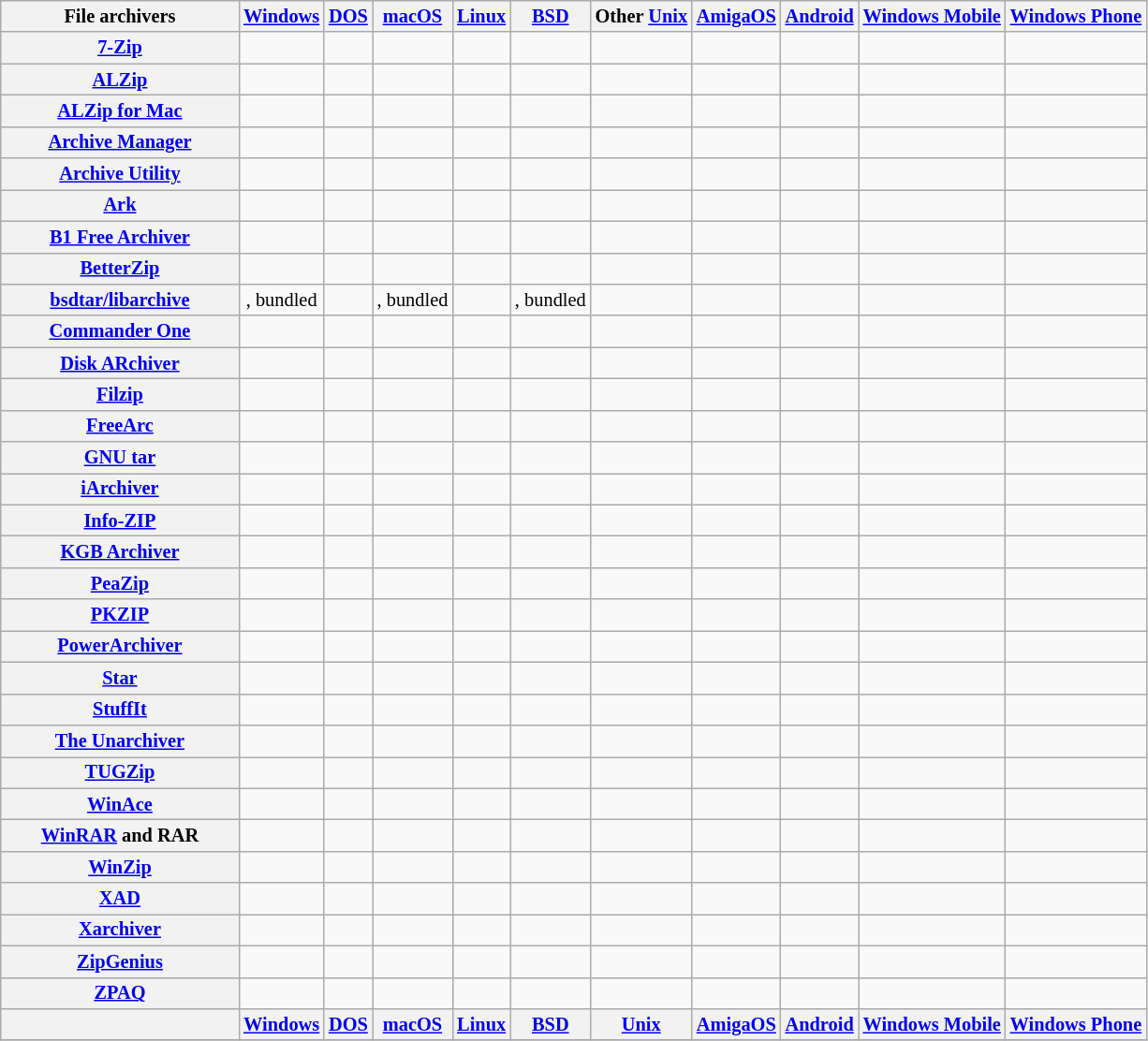<table class="wikitable sortable" style="font-size: 85%; text-align: center; width: auto;">
<tr>
<th style="width:12em">File archivers</th>
<th><a href='#'>Windows</a></th>
<th><a href='#'>DOS</a></th>
<th><a href='#'>macOS</a></th>
<th><a href='#'>Linux</a></th>
<th><a href='#'>BSD</a></th>
<th>Other <a href='#'>Unix</a></th>
<th><a href='#'>AmigaOS</a><br></th>
<th><a href='#'>Android</a><br></th>
<th><a href='#'>Windows Mobile</a></th>
<th><a href='#'>Windows Phone</a></th>
</tr>
<tr>
<th><a href='#'>7-Zip</a></th>
<td></td>
<td></td>
<td></td>
<td></td>
<td></td>
<td></td>
<td></td>
<td></td>
<td></td>
<td></td>
</tr>
<tr>
<th><a href='#'>ALZip</a></th>
<td></td>
<td></td>
<td></td>
<td></td>
<td></td>
<td></td>
<td></td>
<td></td>
<td></td>
<td></td>
</tr>
<tr>
<th><a href='#'>ALZip for Mac</a></th>
<td></td>
<td></td>
<td></td>
<td></td>
<td></td>
<td></td>
<td></td>
<td></td>
<td></td>
<td></td>
</tr>
<tr>
<th><a href='#'>Archive Manager</a></th>
<td></td>
<td></td>
<td></td>
<td></td>
<td></td>
<td></td>
<td></td>
<td></td>
<td></td>
<td></td>
</tr>
<tr>
<th><a href='#'>Archive Utility</a></th>
<td></td>
<td></td>
<td></td>
<td></td>
<td></td>
<td></td>
<td></td>
<td></td>
<td></td>
<td></td>
</tr>
<tr>
<th><a href='#'>Ark</a></th>
<td></td>
<td></td>
<td></td>
<td></td>
<td></td>
<td></td>
<td></td>
<td></td>
<td></td>
<td></td>
</tr>
<tr>
<th><a href='#'>B1 Free Archiver</a></th>
<td></td>
<td></td>
<td></td>
<td></td>
<td></td>
<td></td>
<td></td>
<td></td>
<td></td>
<td></td>
</tr>
<tr>
<th><a href='#'>BetterZip</a></th>
<td></td>
<td></td>
<td></td>
<td></td>
<td></td>
<td></td>
<td></td>
<td></td>
<td></td>
<td></td>
</tr>
<tr>
<th><a href='#'>bsdtar/libarchive</a></th>
<td>, bundled</td>
<td></td>
<td>, bundled</td>
<td></td>
<td>, bundled</td>
<td></td>
<td></td>
<td></td>
<td></td>
<td></td>
</tr>
<tr>
<th><a href='#'>Commander One</a></th>
<td></td>
<td></td>
<td></td>
<td></td>
<td></td>
<td></td>
<td></td>
<td></td>
<td></td>
<td></td>
</tr>
<tr>
<th><a href='#'>Disk ARchiver</a></th>
<td></td>
<td></td>
<td></td>
<td></td>
<td></td>
<td></td>
<td></td>
<td></td>
<td></td>
<td></td>
</tr>
<tr>
<th><a href='#'>Filzip</a></th>
<td></td>
<td></td>
<td></td>
<td></td>
<td></td>
<td></td>
<td></td>
<td></td>
<td></td>
<td></td>
</tr>
<tr>
<th><a href='#'>FreeArc</a></th>
<td></td>
<td></td>
<td></td>
<td></td>
<td></td>
<td></td>
<td></td>
<td></td>
<td></td>
<td></td>
</tr>
<tr>
<th><a href='#'>GNU tar</a></th>
<td></td>
<td></td>
<td></td>
<td></td>
<td></td>
<td></td>
<td></td>
<td></td>
<td></td>
<td></td>
</tr>
<tr>
<th><a href='#'>iArchiver</a></th>
<td></td>
<td></td>
<td></td>
<td></td>
<td></td>
<td></td>
<td></td>
<td></td>
<td></td>
<td></td>
</tr>
<tr>
<th><a href='#'>Info-ZIP</a></th>
<td></td>
<td></td>
<td></td>
<td></td>
<td></td>
<td></td>
<td></td>
<td></td>
<td></td>
<td></td>
</tr>
<tr>
<th><a href='#'>KGB Archiver</a></th>
<td></td>
<td></td>
<td></td>
<td></td>
<td></td>
<td></td>
<td></td>
<td></td>
<td></td>
<td></td>
</tr>
<tr>
<th><a href='#'>PeaZip</a></th>
<td></td>
<td></td>
<td></td>
<td></td>
<td></td>
<td></td>
<td></td>
<td></td>
<td></td>
<td></td>
</tr>
<tr>
<th><a href='#'>PKZIP</a></th>
<td></td>
<td></td>
<td></td>
<td></td>
<td></td>
<td></td>
<td></td>
<td></td>
<td></td>
<td></td>
</tr>
<tr>
<th><a href='#'>PowerArchiver</a></th>
<td></td>
<td></td>
<td></td>
<td></td>
<td></td>
<td></td>
<td></td>
<td></td>
<td></td>
<td></td>
</tr>
<tr>
<th><a href='#'>Star</a></th>
<td></td>
<td></td>
<td></td>
<td></td>
<td></td>
<td></td>
<td></td>
<td></td>
<td></td>
<td></td>
</tr>
<tr>
<th><a href='#'>StuffIt</a></th>
<td></td>
<td></td>
<td></td>
<td></td>
<td></td>
<td></td>
<td></td>
<td></td>
<td></td>
<td></td>
</tr>
<tr>
<th><a href='#'>The Unarchiver</a></th>
<td></td>
<td></td>
<td></td>
<td></td>
<td></td>
<td></td>
<td></td>
<td></td>
<td></td>
<td></td>
</tr>
<tr>
<th><a href='#'>TUGZip</a></th>
<td></td>
<td></td>
<td></td>
<td></td>
<td></td>
<td></td>
<td></td>
<td></td>
<td></td>
<td></td>
</tr>
<tr>
<th><a href='#'>WinAce</a></th>
<td></td>
<td></td>
<td></td>
<td></td>
<td></td>
<td></td>
<td></td>
<td></td>
<td></td>
<td></td>
</tr>
<tr>
<th><a href='#'>WinRAR</a> and RAR</th>
<td></td>
<td></td>
<td></td>
<td></td>
<td></td>
<td></td>
<td></td>
<td></td>
<td></td>
<td></td>
</tr>
<tr>
<th><a href='#'>WinZip</a></th>
<td></td>
<td></td>
<td></td>
<td></td>
<td></td>
<td></td>
<td></td>
<td></td>
<td></td>
<td></td>
</tr>
<tr>
<th><a href='#'>XAD</a></th>
<td></td>
<td></td>
<td></td>
<td></td>
<td></td>
<td></td>
<td></td>
<td></td>
<td></td>
<td></td>
</tr>
<tr>
<th><a href='#'>Xarchiver</a></th>
<td></td>
<td></td>
<td></td>
<td></td>
<td></td>
<td></td>
<td></td>
<td></td>
<td></td>
<td></td>
</tr>
<tr>
<th><a href='#'>ZipGenius</a></th>
<td></td>
<td></td>
<td></td>
<td></td>
<td></td>
<td></td>
<td></td>
<td></td>
<td></td>
<td></td>
</tr>
<tr>
<th><a href='#'>ZPAQ</a></th>
<td></td>
<td></td>
<td></td>
<td></td>
<td></td>
<td></td>
<td></td>
<td></td>
<td></td>
<td></td>
</tr>
<tr class="sortbottom">
<th></th>
<th><a href='#'>Windows</a></th>
<th><a href='#'>DOS</a></th>
<th><a href='#'>macOS</a></th>
<th><a href='#'>Linux</a></th>
<th><a href='#'>BSD</a></th>
<th><a href='#'>Unix</a></th>
<th><a href='#'>AmigaOS</a></th>
<th><a href='#'>Android</a></th>
<th><a href='#'>Windows Mobile</a></th>
<th><a href='#'>Windows Phone</a></th>
</tr>
<tr>
</tr>
</table>
